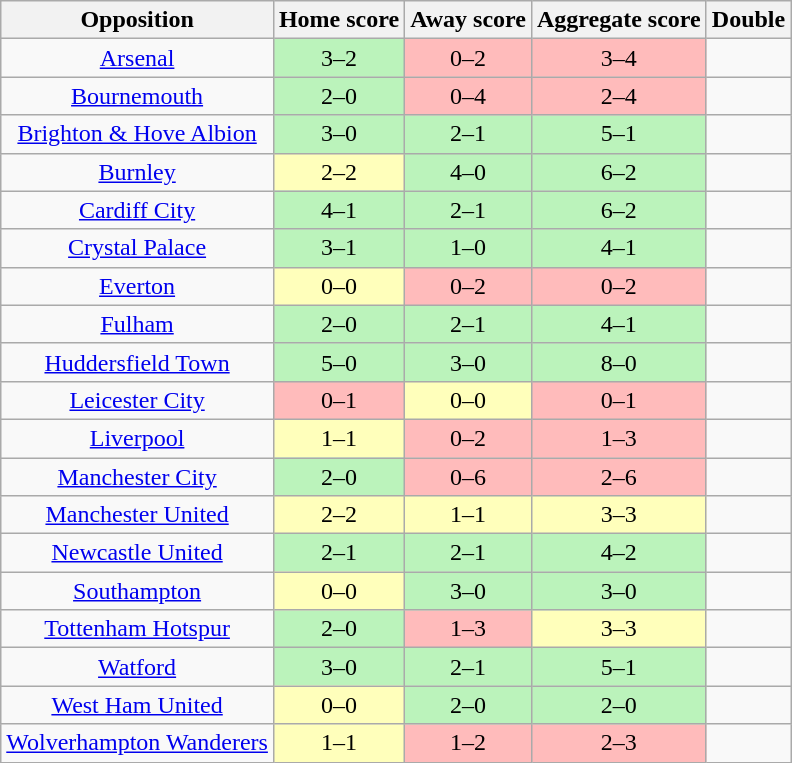<table class="wikitable" style="text-align: center;">
<tr>
<th>Opposition</th>
<th>Home score</th>
<th>Away score</th>
<th>Aggregate score</th>
<th>Double</th>
</tr>
<tr>
<td><a href='#'>Arsenal</a></td>
<td style="background:#bbf3bb;">3–2</td>
<td style="background:#ffbbbb;">0–2</td>
<td style="background:#ffbbbb;">3–4</td>
<td></td>
</tr>
<tr>
<td><a href='#'>Bournemouth</a></td>
<td style="background:#bbf3bb;">2–0</td>
<td style="background:#ffbbbb;">0–4</td>
<td style="background:#ffbbbb;">2–4</td>
<td></td>
</tr>
<tr>
<td><a href='#'>Brighton & Hove Albion</a></td>
<td style="background:#bbf3bb;">3–0</td>
<td style="background:#bbf3bb;">2–1</td>
<td style="background:#bbf3bb;">5–1</td>
<td></td>
</tr>
<tr>
<td><a href='#'>Burnley</a></td>
<td style="background:#ffffbb;">2–2</td>
<td style="background:#bbf3bb;">4–0</td>
<td style="background:#bbf3bb;">6–2</td>
<td></td>
</tr>
<tr>
<td><a href='#'>Cardiff City</a></td>
<td style="background:#bbf3bb;">4–1</td>
<td style="background:#bbf3bb;">2–1</td>
<td style="background:#bbf3bb;">6–2</td>
<td></td>
</tr>
<tr>
<td><a href='#'>Crystal Palace</a></td>
<td style="background:#bbf3bb;">3–1</td>
<td style="background:#bbf3bb;">1–0</td>
<td style="background:#bbf3bb;">4–1</td>
<td></td>
</tr>
<tr>
<td><a href='#'>Everton</a></td>
<td style="background:#ffffbb;">0–0</td>
<td style="background:#ffbbbb;">0–2</td>
<td style="background:#ffbbbb;">0–2</td>
<td></td>
</tr>
<tr>
<td><a href='#'>Fulham</a></td>
<td style="background:#bbf3bb;">2–0</td>
<td style="background:#bbf3bb;">2–1</td>
<td style="background:#bbf3bb;">4–1</td>
<td></td>
</tr>
<tr>
<td><a href='#'>Huddersfield Town</a></td>
<td style="background:#bbf3bb;">5–0</td>
<td style="background:#bbf3bb;">3–0</td>
<td style="background:#bbf3bb;">8–0</td>
<td></td>
</tr>
<tr>
<td><a href='#'>Leicester City</a></td>
<td style="background:#ffbbbb;">0–1</td>
<td style="background:#ffffbb;">0–0</td>
<td style="background:#ffbbbb;">0–1</td>
<td></td>
</tr>
<tr>
<td><a href='#'>Liverpool</a></td>
<td style="background:#ffffbb;">1–1</td>
<td style="background:#ffbbbb;">0–2</td>
<td style="background:#ffbbbb;">1–3</td>
<td></td>
</tr>
<tr>
<td><a href='#'>Manchester City</a></td>
<td style="background:#bbf3bb;">2–0</td>
<td style="background:#ffbbbb;">0–6</td>
<td style="background:#ffbbbb;">2–6</td>
<td></td>
</tr>
<tr>
<td><a href='#'>Manchester United</a></td>
<td style="background:#ffffbb;">2–2</td>
<td style="background:#ffffbb;">1–1</td>
<td style="background:#ffffbb;">3–3</td>
<td></td>
</tr>
<tr>
<td><a href='#'>Newcastle United</a></td>
<td style="background:#bbf3bb;">2–1</td>
<td style="background:#bbf3bb;">2–1</td>
<td style="background:#bbf3bb;">4–2</td>
<td></td>
</tr>
<tr>
<td><a href='#'>Southampton</a></td>
<td style="background:#ffffbb;">0–0</td>
<td style="background:#bbf3bb;">3–0</td>
<td style="background:#bbf3bb;">3–0</td>
<td></td>
</tr>
<tr>
<td><a href='#'>Tottenham Hotspur</a></td>
<td style="background:#bbf3bb;">2–0</td>
<td style="background:#ffbbbb;">1–3</td>
<td style="background:#ffffbb;">3–3</td>
<td></td>
</tr>
<tr>
<td><a href='#'>Watford</a></td>
<td style="background:#bbf3bb;">3–0</td>
<td style="background:#bbf3bb;">2–1</td>
<td style="background:#bbf3bb;">5–1</td>
<td></td>
</tr>
<tr>
<td><a href='#'>West Ham United</a></td>
<td style="background:#ffffbb;">0–0</td>
<td style="background:#bbf3bb;">2–0</td>
<td style="background:#bbf3bb;">2–0</td>
<td></td>
</tr>
<tr>
<td><a href='#'>Wolverhampton Wanderers</a></td>
<td style="background:#ffffbb;">1–1</td>
<td style="background:#ffbbbb;">1–2</td>
<td style="background:#ffbbbb;">2–3</td>
<td></td>
</tr>
</table>
